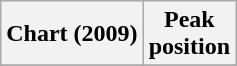<table class="wikitable plainrowheaders" style="text-align:center">
<tr>
<th>Chart (2009)</th>
<th>Peak<br>position</th>
</tr>
<tr>
</tr>
</table>
